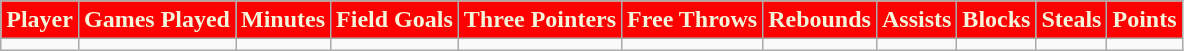<table class="wikitable" style="text-align:center">
<tr>
<th style=" background:red;color:beige;">Player</th>
<th style=" background:red;color:beige;">Games Played</th>
<th style=" background:red;color:beige;">Minutes</th>
<th style=" background:red;color:beige;">Field Goals</th>
<th style=" background:red;color:beige;">Three Pointers</th>
<th style=" background:red;color:beige;">Free Throws</th>
<th style=" background:red;color:beige;">Rebounds</th>
<th style=" background:red;color:beige;">Assists</th>
<th style=" background:red;color:beige;">Blocks</th>
<th style=" background:red;color:beige;">Steals</th>
<th style=" background:red;color:beige;">Points</th>
</tr>
<tr>
<td></td>
<td></td>
<td></td>
<td></td>
<td></td>
<td></td>
<td></td>
<td></td>
<td></td>
<td></td>
<td></td>
</tr>
</table>
